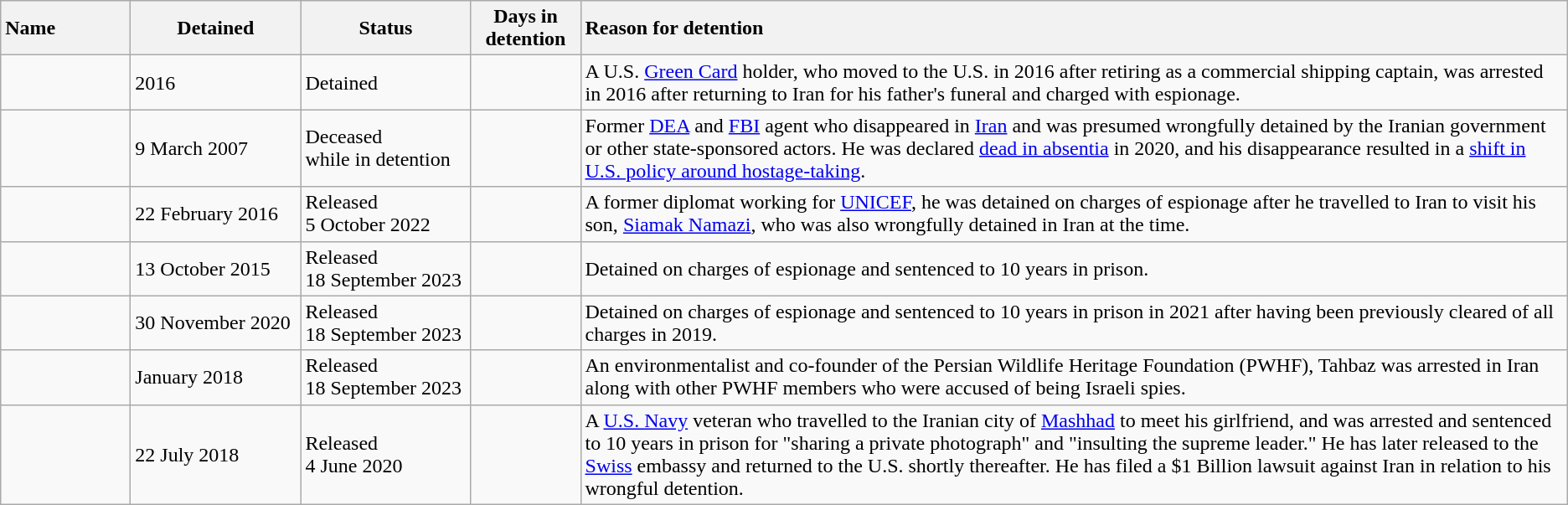<table class="wikitable defaultleft col2center col3center col4center col5left sortable">
<tr>
<th style="text-align: left; width: 6em;">Name</th>
<th style="width: 8em;">Detained</th>
<th style="width: 8em;">Status</th>
<th style="width: 5em;">Days in detention</th>
<th class="unsortable" style="text-align: left;">Reason for detention</th>
</tr>
<tr>
<td></td>
<td>2016</td>
<td>Detained</td>
<td></td>
<td>A U.S. <a href='#'>Green Card</a> holder, who moved to the U.S. in 2016 after retiring as a commercial shipping captain, was arrested in 2016 after returning to Iran for his father's funeral and charged with espionage.</td>
</tr>
<tr>
<td></td>
<td>9 March 2007</td>
<td>Deceased <br>while in detention</td>
<td></td>
<td>Former <a href='#'>DEA</a> and <a href='#'>FBI</a> agent who disappeared in <a href='#'>Iran</a> and was presumed wrongfully detained by the Iranian government or other state-sponsored actors. He was declared <a href='#'>dead in absentia</a> in 2020, and his disappearance resulted in a <a href='#'>shift in U.S. policy around hostage-taking</a>.</td>
</tr>
<tr>
<td></td>
<td>22 February 2016</td>
<td>Released <br>5 October 2022</td>
<td></td>
<td>A former diplomat working for <a href='#'>UNICEF</a>, he was detained on charges of espionage after he travelled to Iran to visit his son, <a href='#'>Siamak Namazi</a>, who was also wrongfully detained in Iran at the time.</td>
</tr>
<tr>
<td></td>
<td>13 October 2015</td>
<td>Released <br>18 September 2023</td>
<td></td>
<td>Detained on charges of espionage and sentenced to 10 years in prison.</td>
</tr>
<tr>
<td></td>
<td>30 November 2020</td>
<td>Released <br>18 September 2023</td>
<td></td>
<td>Detained on charges of espionage and sentenced to 10 years in prison in 2021 after having been previously cleared of all charges in 2019.</td>
</tr>
<tr>
<td></td>
<td>January 2018</td>
<td>Released <br>18 September 2023</td>
<td></td>
<td>An environmentalist and co-founder of the Persian Wildlife Heritage Foundation (PWHF), Tahbaz was arrested in Iran along with other PWHF members who were accused of being Israeli spies.</td>
</tr>
<tr>
<td></td>
<td>22 July 2018</td>
<td>Released <br>4 June 2020</td>
<td></td>
<td>A <a href='#'>U.S. Navy</a> veteran who travelled to the Iranian city of <a href='#'>Mashhad</a> to meet his girlfriend, and was arrested and sentenced to 10 years in prison for "sharing a private photograph" and "insulting the supreme leader." He has later released to the <a href='#'>Swiss</a> embassy and returned to the U.S. shortly thereafter. He has filed a $1 Billion lawsuit against Iran in relation to his wrongful detention.</td>
</tr>
</table>
